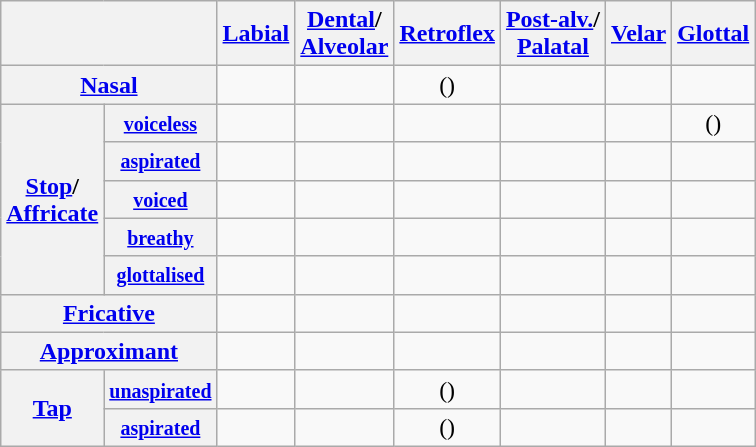<table class="wikitable" style="text-align: center;">
<tr>
<th colspan="2"></th>
<th><a href='#'>Labial</a></th>
<th><a href='#'>Dental</a>/<br><a href='#'>Alveolar</a></th>
<th><a href='#'>Retroflex</a></th>
<th><a href='#'>Post-alv.</a>/<br><a href='#'>Palatal</a></th>
<th><a href='#'>Velar</a></th>
<th><a href='#'>Glottal</a></th>
</tr>
<tr>
<th colspan="2"><a href='#'>Nasal</a></th>
<td></td>
<td></td>
<td>()</td>
<td></td>
<td></td>
<td></td>
</tr>
<tr>
<th rowspan="5"><a href='#'>Stop</a>/<br><a href='#'>Affricate</a></th>
<th><small><a href='#'>voiceless</a></small></th>
<td></td>
<td></td>
<td></td>
<td></td>
<td></td>
<td>()</td>
</tr>
<tr>
<th><small><a href='#'>aspirated</a></small></th>
<td></td>
<td></td>
<td></td>
<td></td>
<td></td>
<td></td>
</tr>
<tr>
<th><small><a href='#'>voiced</a></small></th>
<td></td>
<td></td>
<td></td>
<td></td>
<td></td>
<td></td>
</tr>
<tr>
<th><a href='#'><small>breathy</small></a></th>
<td></td>
<td></td>
<td></td>
<td></td>
<td></td>
<td></td>
</tr>
<tr>
<th><small><a href='#'>glottalised</a></small></th>
<td></td>
<td></td>
<td></td>
<td></td>
<td></td>
<td></td>
</tr>
<tr>
<th colspan="2"><a href='#'>Fricative</a></th>
<td></td>
<td></td>
<td></td>
<td></td>
<td></td>
<td></td>
</tr>
<tr>
<th colspan="2"><a href='#'>Approximant</a></th>
<td></td>
<td></td>
<td></td>
<td></td>
<td></td>
<td></td>
</tr>
<tr>
<th rowspan="2"><a href='#'>Tap</a></th>
<th><small><a href='#'>unaspirated</a></small></th>
<td></td>
<td></td>
<td>()</td>
<td></td>
<td></td>
<td></td>
</tr>
<tr>
<th><small><a href='#'>aspirated</a></small></th>
<td></td>
<td></td>
<td>()</td>
<td></td>
<td></td>
<td></td>
</tr>
</table>
